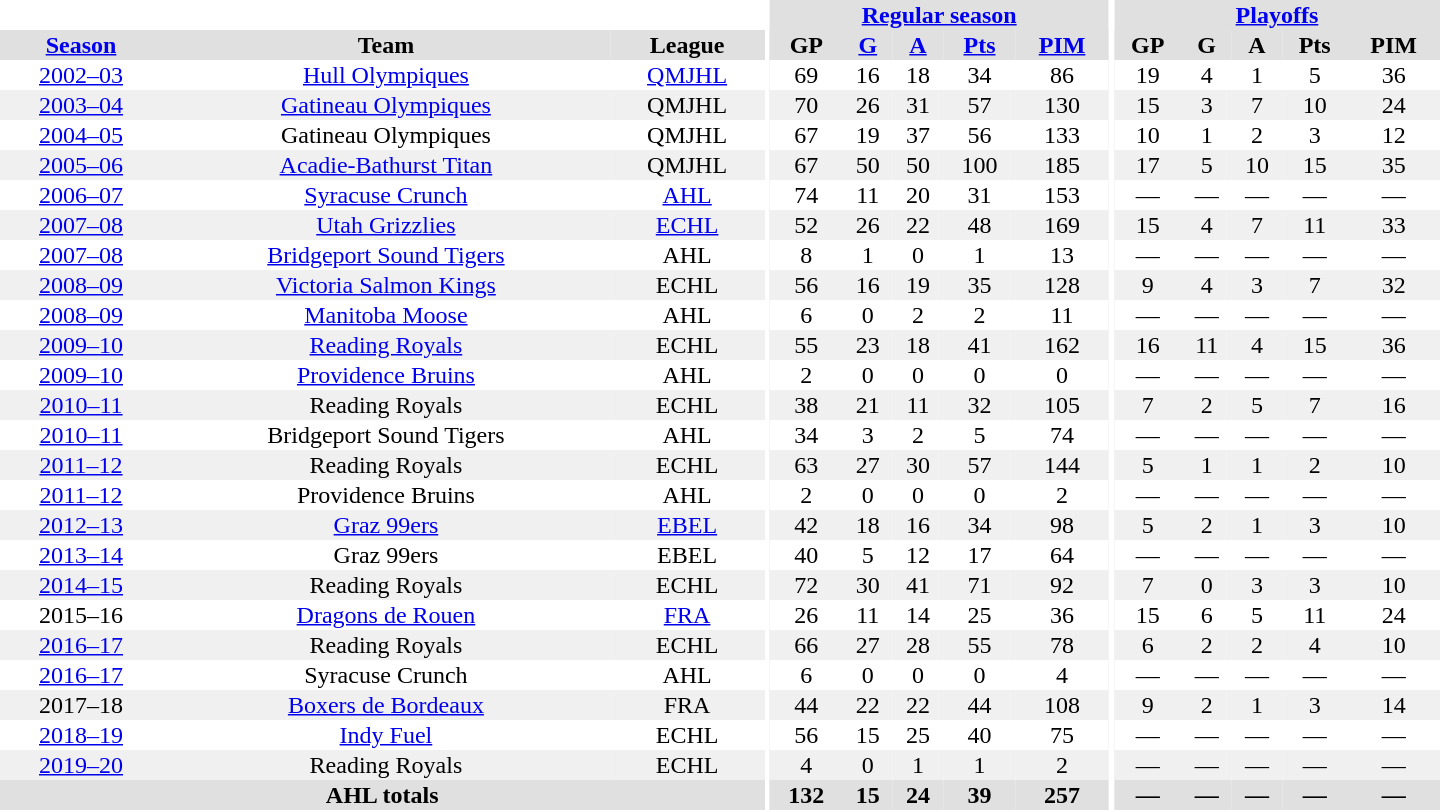<table border="0" cellpadding="1" cellspacing="0" style="text-align:center; width:60em">
<tr bgcolor="#e0e0e0">
<th colspan="3" bgcolor="#ffffff"></th>
<th rowspan="99" bgcolor="#ffffff"></th>
<th colspan="5"><a href='#'>Regular season</a></th>
<th rowspan="99" bgcolor="#ffffff"></th>
<th colspan="5"><a href='#'>Playoffs</a></th>
</tr>
<tr bgcolor="#e0e0e0">
<th><a href='#'>Season</a></th>
<th>Team</th>
<th>League</th>
<th>GP</th>
<th><a href='#'>G</a></th>
<th><a href='#'>A</a></th>
<th><a href='#'>Pts</a></th>
<th><a href='#'>PIM</a></th>
<th>GP</th>
<th>G</th>
<th>A</th>
<th>Pts</th>
<th>PIM</th>
</tr>
<tr ALIGN="center">
<td><a href='#'>2002–03</a></td>
<td><a href='#'>Hull Olympiques</a></td>
<td><a href='#'>QMJHL</a></td>
<td>69</td>
<td>16</td>
<td>18</td>
<td>34</td>
<td>86</td>
<td>19</td>
<td>4</td>
<td>1</td>
<td>5</td>
<td>36</td>
</tr>
<tr ALIGN="center" bgcolor="#f0f0f0">
<td><a href='#'>2003–04</a></td>
<td><a href='#'>Gatineau Olympiques</a></td>
<td>QMJHL</td>
<td>70</td>
<td>26</td>
<td>31</td>
<td>57</td>
<td>130</td>
<td>15</td>
<td>3</td>
<td>7</td>
<td>10</td>
<td>24</td>
</tr>
<tr ALIGN="center">
<td><a href='#'>2004–05</a></td>
<td>Gatineau Olympiques</td>
<td>QMJHL</td>
<td>67</td>
<td>19</td>
<td>37</td>
<td>56</td>
<td>133</td>
<td>10</td>
<td>1</td>
<td>2</td>
<td>3</td>
<td>12</td>
</tr>
<tr ALIGN="center" bgcolor="#f0f0f0">
<td><a href='#'>2005–06</a></td>
<td><a href='#'>Acadie-Bathurst Titan</a></td>
<td>QMJHL</td>
<td>67</td>
<td>50</td>
<td>50</td>
<td>100</td>
<td>185</td>
<td>17</td>
<td>5</td>
<td>10</td>
<td>15</td>
<td>35</td>
</tr>
<tr ALIGN="center">
<td><a href='#'>2006–07</a></td>
<td><a href='#'>Syracuse Crunch</a></td>
<td><a href='#'>AHL</a></td>
<td>74</td>
<td>11</td>
<td>20</td>
<td>31</td>
<td>153</td>
<td>—</td>
<td>—</td>
<td>—</td>
<td>—</td>
<td>—</td>
</tr>
<tr ALIGN="center" bgcolor="#f0f0f0">
<td><a href='#'>2007–08</a></td>
<td><a href='#'>Utah Grizzlies</a></td>
<td><a href='#'>ECHL</a></td>
<td>52</td>
<td>26</td>
<td>22</td>
<td>48</td>
<td>169</td>
<td>15</td>
<td>4</td>
<td>7</td>
<td>11</td>
<td>33</td>
</tr>
<tr ALIGN="center">
<td><a href='#'>2007–08</a></td>
<td><a href='#'>Bridgeport Sound Tigers</a></td>
<td>AHL</td>
<td>8</td>
<td>1</td>
<td>0</td>
<td>1</td>
<td>13</td>
<td>—</td>
<td>—</td>
<td>—</td>
<td>—</td>
<td>—</td>
</tr>
<tr ALIGN="center" bgcolor="#f0f0f0">
<td><a href='#'>2008–09</a></td>
<td><a href='#'>Victoria Salmon Kings</a></td>
<td>ECHL</td>
<td>56</td>
<td>16</td>
<td>19</td>
<td>35</td>
<td>128</td>
<td>9</td>
<td>4</td>
<td>3</td>
<td>7</td>
<td>32</td>
</tr>
<tr ALIGN="center">
<td><a href='#'>2008–09</a></td>
<td><a href='#'>Manitoba Moose</a></td>
<td>AHL</td>
<td>6</td>
<td>0</td>
<td>2</td>
<td>2</td>
<td>11</td>
<td>—</td>
<td>—</td>
<td>—</td>
<td>—</td>
<td>—</td>
</tr>
<tr ALIGN="center" bgcolor="#f0f0f0">
<td><a href='#'>2009–10</a></td>
<td><a href='#'>Reading Royals</a></td>
<td>ECHL</td>
<td>55</td>
<td>23</td>
<td>18</td>
<td>41</td>
<td>162</td>
<td>16</td>
<td>11</td>
<td>4</td>
<td>15</td>
<td>36</td>
</tr>
<tr ALIGN="center">
<td><a href='#'>2009–10</a></td>
<td><a href='#'>Providence Bruins</a></td>
<td>AHL</td>
<td>2</td>
<td>0</td>
<td>0</td>
<td>0</td>
<td>0</td>
<td>—</td>
<td>—</td>
<td>—</td>
<td>—</td>
<td>—</td>
</tr>
<tr ALIGN="center" bgcolor="#f0f0f0">
<td><a href='#'>2010–11</a></td>
<td>Reading Royals</td>
<td>ECHL</td>
<td>38</td>
<td>21</td>
<td>11</td>
<td>32</td>
<td>105</td>
<td>7</td>
<td>2</td>
<td>5</td>
<td>7</td>
<td>16</td>
</tr>
<tr ALIGN="center">
<td><a href='#'>2010–11</a></td>
<td>Bridgeport Sound Tigers</td>
<td>AHL</td>
<td>34</td>
<td>3</td>
<td>2</td>
<td>5</td>
<td>74</td>
<td>—</td>
<td>—</td>
<td>—</td>
<td>—</td>
<td>—</td>
</tr>
<tr ALIGN="center" bgcolor="#f0f0f0">
<td><a href='#'>2011–12</a></td>
<td>Reading Royals</td>
<td>ECHL</td>
<td>63</td>
<td>27</td>
<td>30</td>
<td>57</td>
<td>144</td>
<td>5</td>
<td>1</td>
<td>1</td>
<td>2</td>
<td>10</td>
</tr>
<tr ALIGN="center">
<td><a href='#'>2011–12</a></td>
<td>Providence Bruins</td>
<td>AHL</td>
<td>2</td>
<td>0</td>
<td>0</td>
<td>0</td>
<td>2</td>
<td>—</td>
<td>—</td>
<td>—</td>
<td>—</td>
<td>—</td>
</tr>
<tr ALIGN="center" bgcolor="#f0f0f0">
<td><a href='#'>2012–13</a></td>
<td><a href='#'>Graz 99ers</a></td>
<td><a href='#'>EBEL</a></td>
<td>42</td>
<td>18</td>
<td>16</td>
<td>34</td>
<td>98</td>
<td>5</td>
<td>2</td>
<td>1</td>
<td>3</td>
<td>10</td>
</tr>
<tr ALIGN="center">
<td><a href='#'>2013–14</a></td>
<td>Graz 99ers</td>
<td>EBEL</td>
<td>40</td>
<td>5</td>
<td>12</td>
<td>17</td>
<td>64</td>
<td>—</td>
<td>—</td>
<td>—</td>
<td>—</td>
<td>—</td>
</tr>
<tr ALIGN="center" bgcolor="#f0f0f0">
<td><a href='#'>2014–15</a></td>
<td>Reading Royals</td>
<td>ECHL</td>
<td>72</td>
<td>30</td>
<td>41</td>
<td>71</td>
<td>92</td>
<td>7</td>
<td>0</td>
<td>3</td>
<td>3</td>
<td>10</td>
</tr>
<tr ALIGN="center">
<td>2015–16</td>
<td><a href='#'>Dragons de Rouen</a></td>
<td><a href='#'>FRA</a></td>
<td>26</td>
<td>11</td>
<td>14</td>
<td>25</td>
<td>36</td>
<td>15</td>
<td>6</td>
<td>5</td>
<td>11</td>
<td>24</td>
</tr>
<tr ALIGN="center" bgcolor="#f0f0f0">
<td><a href='#'>2016–17</a></td>
<td>Reading Royals</td>
<td>ECHL</td>
<td>66</td>
<td>27</td>
<td>28</td>
<td>55</td>
<td>78</td>
<td>6</td>
<td>2</td>
<td>2</td>
<td>4</td>
<td>10</td>
</tr>
<tr ALIGN="center">
<td><a href='#'>2016–17</a></td>
<td>Syracuse Crunch</td>
<td>AHL</td>
<td>6</td>
<td>0</td>
<td>0</td>
<td>0</td>
<td>4</td>
<td>—</td>
<td>—</td>
<td>—</td>
<td>—</td>
<td>—</td>
</tr>
<tr ALIGN="center" bgcolor="#f0f0f0">
<td>2017–18</td>
<td><a href='#'>Boxers de Bordeaux</a></td>
<td>FRA</td>
<td>44</td>
<td>22</td>
<td>22</td>
<td>44</td>
<td>108</td>
<td>9</td>
<td>2</td>
<td>1</td>
<td>3</td>
<td>14</td>
</tr>
<tr ALIGN="center">
<td><a href='#'>2018–19</a></td>
<td><a href='#'>Indy Fuel</a></td>
<td>ECHL</td>
<td>56</td>
<td>15</td>
<td>25</td>
<td>40</td>
<td>75</td>
<td>—</td>
<td>—</td>
<td>—</td>
<td>—</td>
<td>—</td>
</tr>
<tr ALIGN="center"  bgcolor="#f0f0f0">
<td><a href='#'>2019–20</a></td>
<td>Reading Royals</td>
<td>ECHL</td>
<td>4</td>
<td>0</td>
<td>1</td>
<td>1</td>
<td>2</td>
<td>—</td>
<td>—</td>
<td>—</td>
<td>—</td>
<td>—</td>
</tr>
<tr bgcolor="#e0e0e0">
<th colspan="3">AHL totals</th>
<th>132</th>
<th>15</th>
<th>24</th>
<th>39</th>
<th>257</th>
<th>—</th>
<th>—</th>
<th>—</th>
<th>—</th>
<th>—</th>
</tr>
</table>
